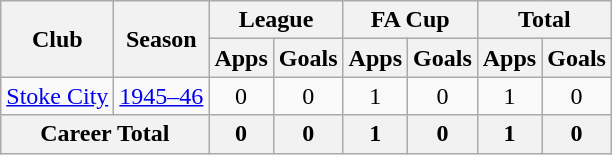<table class="wikitable" style="text-align: center;">
<tr>
<th rowspan="2">Club</th>
<th rowspan="2">Season</th>
<th colspan="2">League</th>
<th colspan="2">FA Cup</th>
<th colspan="2">Total</th>
</tr>
<tr>
<th>Apps</th>
<th>Goals</th>
<th>Apps</th>
<th>Goals</th>
<th>Apps</th>
<th>Goals</th>
</tr>
<tr>
<td><a href='#'>Stoke City</a></td>
<td><a href='#'>1945–46</a></td>
<td>0</td>
<td>0</td>
<td>1</td>
<td>0</td>
<td>1</td>
<td>0</td>
</tr>
<tr>
<th colspan="2">Career Total</th>
<th>0</th>
<th>0</th>
<th>1</th>
<th>0</th>
<th>1</th>
<th>0</th>
</tr>
</table>
